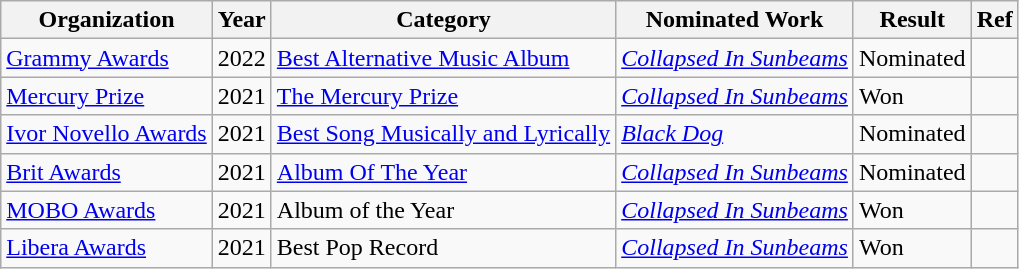<table class="wikitable">
<tr>
<th>Organization</th>
<th>Year</th>
<th>Category</th>
<th>Nominated Work</th>
<th>Result</th>
<th>Ref</th>
</tr>
<tr>
<td><a href='#'>Grammy Awards</a></td>
<td>2022</td>
<td><a href='#'>Best Alternative Music Album</a></td>
<td><a href='#'><em>Collapsed In Sunbeams</em></a></td>
<td>Nominated</td>
<td></td>
</tr>
<tr>
<td><a href='#'>Mercury Prize</a></td>
<td>2021</td>
<td><a href='#'>The Mercury Prize</a></td>
<td><a href='#'><em>Collapsed In Sunbeams</em></a></td>
<td>Won</td>
<td></td>
</tr>
<tr>
<td><a href='#'>Ivor Novello Awards</a></td>
<td>2021</td>
<td><a href='#'>Best Song Musically and Lyrically</a></td>
<td><a href='#'><em>Black Dog</em></a></td>
<td>Nominated</td>
<td></td>
</tr>
<tr>
<td><a href='#'>Brit Awards</a></td>
<td>2021</td>
<td><a href='#'>Album Of The Year</a></td>
<td><a href='#'><em>Collapsed In Sunbeams</em></a></td>
<td>Nominated</td>
<td></td>
</tr>
<tr>
<td><a href='#'>MOBO Awards</a></td>
<td>2021</td>
<td>Album of the Year</td>
<td><a href='#'><em>Collapsed In Sunbeams</em></a></td>
<td>Won</td>
<td></td>
</tr>
<tr>
<td><a href='#'>Libera Awards</a></td>
<td>2021</td>
<td>Best Pop Record</td>
<td><a href='#'><em>Collapsed In Sunbeams</em></a></td>
<td>Won</td>
<td></td>
</tr>
</table>
